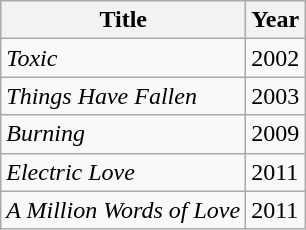<table class="wikitable">
<tr>
<th>Title</th>
<th>Year</th>
</tr>
<tr>
<td><em>Toxic</em></td>
<td>2002</td>
</tr>
<tr>
<td><em>Things Have Fallen</em></td>
<td>2003</td>
</tr>
<tr>
<td><em>Burning</em></td>
<td>2009</td>
</tr>
<tr>
<td><em>Electric Love</em></td>
<td>2011</td>
</tr>
<tr>
<td><em>A Million Words of Love</em></td>
<td>2011</td>
</tr>
</table>
